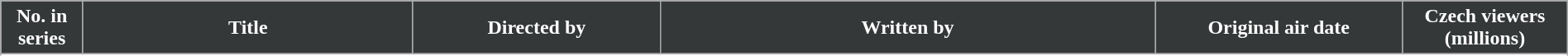<table class="wikitable plainrowheaders" style="width: 100%; margin-right: 0;">
<tr>
<th scope=col style="background: #353839; color: #fff; text-align:center;" width=5%>No. in<br>series</th>
<th scope=col style="background: #353839; color: #fff; text-align:center;" width=20%>Title</th>
<th scope=col style="background: #353839; color: #fff; text-align:center;" width=15%>Directed by</th>
<th scope=col style="background: #353839; color: #fff; text-align:center;" width=30%>Written by</th>
<th scope=col style="background: #353839; color: #fff; text-align:center;" width=15%>Original air date</th>
<th scope=col style="background: #353839; color: #fff; text-align:center;" width=10%>Czech viewers<br>(millions)</th>
</tr>
<tr>
</tr>
<tr>
</tr>
</table>
